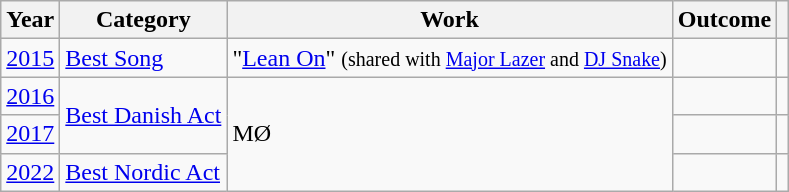<table class="wikitable Sortable">
<tr>
<th>Year</th>
<th>Category</th>
<th>Work</th>
<th>Outcome</th>
<th></th>
</tr>
<tr>
<td><a href='#'>2015</a></td>
<td><a href='#'>Best Song</a></td>
<td>"<a href='#'>Lean On</a>" <small>(shared with <a href='#'>Major Lazer</a> and <a href='#'>DJ Snake</a>)</small></td>
<td></td>
<td></td>
</tr>
<tr>
<td><a href='#'>2016</a></td>
<td rowspan="2"><a href='#'>Best Danish Act</a></td>
<td rowspan="3">MØ</td>
<td></td>
<td></td>
</tr>
<tr>
<td><a href='#'>2017</a></td>
<td></td>
<td></td>
</tr>
<tr>
<td><a href='#'>2022</a></td>
<td><a href='#'>Best Nordic Act</a></td>
<td></td>
<td></td>
</tr>
</table>
